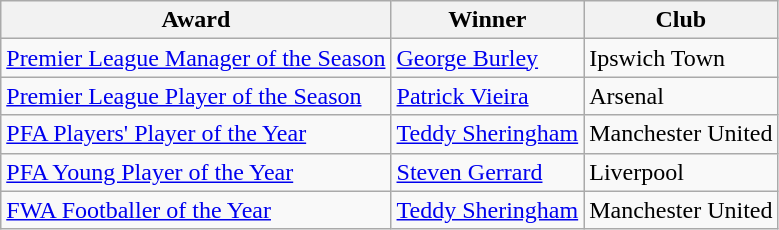<table class="wikitable">
<tr>
<th>Award</th>
<th>Winner</th>
<th>Club</th>
</tr>
<tr>
<td><a href='#'>Premier League Manager of the Season</a></td>
<td> <a href='#'>George Burley</a></td>
<td>Ipswich Town</td>
</tr>
<tr>
<td><a href='#'>Premier League Player of the Season</a></td>
<td> <a href='#'>Patrick Vieira</a></td>
<td>Arsenal</td>
</tr>
<tr>
<td><a href='#'>PFA Players' Player of the Year</a></td>
<td> <a href='#'>Teddy Sheringham</a></td>
<td>Manchester United</td>
</tr>
<tr>
<td><a href='#'>PFA Young Player of the Year</a></td>
<td> <a href='#'>Steven Gerrard</a></td>
<td>Liverpool</td>
</tr>
<tr>
<td><a href='#'>FWA Footballer of the Year</a></td>
<td> <a href='#'>Teddy Sheringham</a></td>
<td>Manchester United</td>
</tr>
</table>
